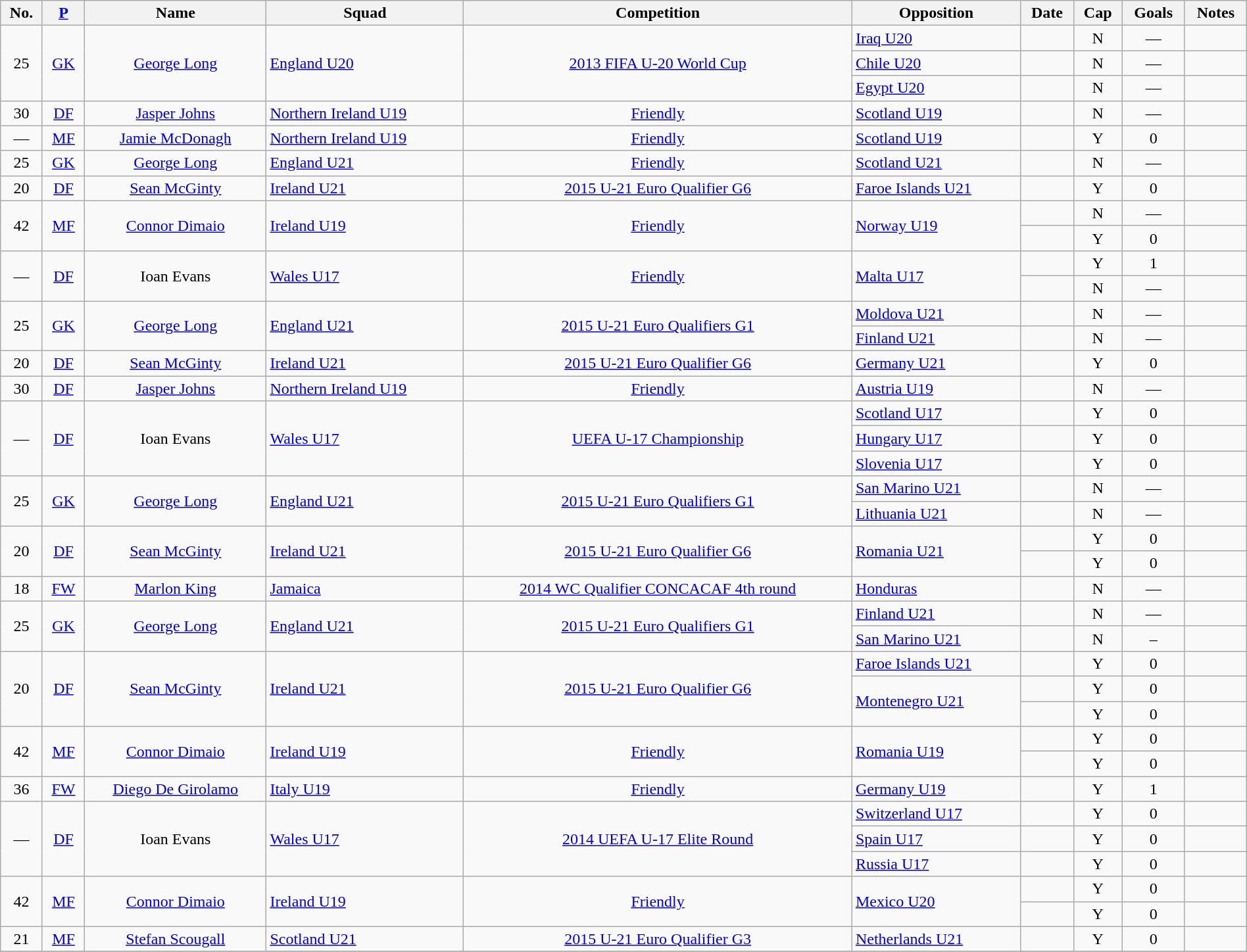<table width=100% class="wikitable" style="text-align: center;">
<tr>
<th>No.</th>
<th><a href='#'>P</a></th>
<th>Name</th>
<th>Squad</th>
<th>Competition</th>
<th>Opposition</th>
<th>Date</th>
<th>Cap</th>
<th>Goals</th>
<th>Notes</th>
</tr>
<tr>
<td rowspan="3">25</td>
<td rowspan="3"><a href='#'>GK</a></td>
<td rowspan="3"><a href='#'>George Long</a></td>
<td rowspan="3" align=left> <a href='#'>England U20</a></td>
<td rowspan="3"><a href='#'>2013 FIFA U-20 World Cup</a></td>
<td align=left> <a href='#'>Iraq U20</a></td>
<td></td>
<td>N</td>
<td>—</td>
<td></td>
</tr>
<tr>
<td align=left> <a href='#'>Chile U20</a></td>
<td></td>
<td>N</td>
<td>—</td>
<td></td>
</tr>
<tr>
<td align=left> <a href='#'>Egypt U20</a></td>
<td></td>
<td>N</td>
<td>—</td>
<td></td>
</tr>
<tr>
<td>30</td>
<td><a href='#'>DF</a></td>
<td><a href='#'>Jasper Johns</a></td>
<td align=left> <a href='#'>Northern Ireland U19</a></td>
<td><a href='#'>Friendly</a></td>
<td align=left> <a href='#'>Scotland U19</a></td>
<td></td>
<td>N</td>
<td>—</td>
<td></td>
</tr>
<tr>
<td>—</td>
<td><a href='#'>MF</a></td>
<td><a href='#'>Jamie McDonagh</a></td>
<td align=left> <a href='#'>Northern Ireland U19</a></td>
<td><a href='#'>Friendly</a></td>
<td align=left> <a href='#'>Scotland U19</a></td>
<td></td>
<td>Y</td>
<td>0</td>
<td></td>
</tr>
<tr>
<td>25</td>
<td><a href='#'>GK</a></td>
<td><a href='#'>George Long</a></td>
<td align=left> <a href='#'>England U21</a></td>
<td><a href='#'>Friendly</a></td>
<td align=left> <a href='#'>Scotland U21</a></td>
<td></td>
<td>N</td>
<td>—</td>
<td></td>
</tr>
<tr>
<td>20</td>
<td><a href='#'>DF</a></td>
<td><a href='#'>Sean McGinty</a></td>
<td align=left> <a href='#'>Ireland U21</a></td>
<td><a href='#'>2015 U-21 Euro Qualifier G6</a></td>
<td align=left> <a href='#'>Faroe Islands U21</a></td>
<td></td>
<td>Y</td>
<td>0</td>
<td></td>
</tr>
<tr>
<td rowspan="2">42</td>
<td rowspan="2"><a href='#'>MF</a></td>
<td rowspan="2"><a href='#'>Connor Dimaio</a></td>
<td rowspan="2" align=left> <a href='#'>Ireland U19</a></td>
<td rowspan="2"><a href='#'>Friendly</a></td>
<td Rowspan="2" align="left"> <a href='#'>Norway U19</a></td>
<td></td>
<td>N</td>
<td>—</td>
<td></td>
</tr>
<tr>
<td></td>
<td>Y</td>
<td>0</td>
<td></td>
</tr>
<tr>
<td rowspan="2">—</td>
<td rowspan="2"><a href='#'>DF</a></td>
<td rowspan="2">Ioan Evans</td>
<td rowspan="2" align=left> <a href='#'>Wales U17</a></td>
<td rowspan="2"><a href='#'>Friendly</a></td>
<td Rowspan="2" align="left"> <a href='#'>Malta U17</a></td>
<td></td>
<td>Y</td>
<td>1</td>
<td></td>
</tr>
<tr>
<td></td>
<td>N</td>
<td>—</td>
<td></td>
</tr>
<tr>
<td rowspan="2">25</td>
<td rowspan="2"><a href='#'>GK</a></td>
<td rowspan="2"><a href='#'>George Long</a></td>
<td rowspan="2" align=left> <a href='#'>England U21</a></td>
<td rowspan="2"><a href='#'>2015 U-21 Euro Qualifiers G1</a></td>
<td align=left> <a href='#'>Moldova U21</a></td>
<td></td>
<td>N</td>
<td>—</td>
<td></td>
</tr>
<tr>
<td align=left> <a href='#'>Finland U21</a></td>
<td></td>
<td>N</td>
<td>—</td>
<td></td>
</tr>
<tr>
<td>20</td>
<td><a href='#'>DF</a></td>
<td><a href='#'>Sean McGinty</a></td>
<td align=left> <a href='#'>Ireland U21</a></td>
<td><a href='#'>2015 U-21 Euro Qualifier G6</a></td>
<td align=left> <a href='#'>Germany U21</a></td>
<td></td>
<td>Y</td>
<td>0</td>
<td></td>
</tr>
<tr>
<td>30</td>
<td><a href='#'>DF</a></td>
<td><a href='#'>Jasper Johns</a></td>
<td align=left> <a href='#'>Northern Ireland U19</a></td>
<td><a href='#'>Friendly</a></td>
<td align=left> <a href='#'>Austria U19</a></td>
<td></td>
<td>N</td>
<td>—</td>
<td></td>
</tr>
<tr>
<td rowspan="3">—</td>
<td rowspan="3"><a href='#'>DF</a></td>
<td rowspan="3">Ioan Evans</td>
<td rowspan="3" align=left> <a href='#'>Wales U17</a></td>
<td rowspan="3"><a href='#'>UEFA U-17 Championship</a></td>
<td align=left> <a href='#'>Scotland U17</a></td>
<td></td>
<td>Y</td>
<td>0</td>
<td></td>
</tr>
<tr>
<td align=left> <a href='#'>Hungary U17</a></td>
<td></td>
<td>Y</td>
<td>0</td>
<td></td>
</tr>
<tr>
<td align=left> <a href='#'>Slovenia U17</a></td>
<td></td>
<td>Y</td>
<td>0</td>
<td></td>
</tr>
<tr>
<td rowspan="2">25</td>
<td rowspan="2"><a href='#'>GK</a></td>
<td rowspan="2"><a href='#'>George Long</a></td>
<td rowspan="2" align=left> <a href='#'>England U21</a></td>
<td rowspan="2"><a href='#'>2015 U-21 Euro Qualifiers G1</a></td>
<td align=left> <a href='#'>San Marino U21</a></td>
<td></td>
<td>N</td>
<td>—</td>
<td></td>
</tr>
<tr>
<td align=left> <a href='#'>Lithuania U21</a></td>
<td></td>
<td>N</td>
<td>—</td>
<td></td>
</tr>
<tr>
<td rowspan="2">20</td>
<td rowspan="2"><a href='#'>DF</a></td>
<td rowspan="2"><a href='#'>Sean McGinty</a></td>
<td rowspan="2" align=left> <a href='#'>Ireland U21</a></td>
<td rowspan="2"><a href='#'>2015 U-21 Euro Qualifier G6</a></td>
<td Rowspan="2" align="left"> <a href='#'>Romania U21</a></td>
<td></td>
<td>Y</td>
<td>0</td>
<td></td>
</tr>
<tr>
<td></td>
<td>Y</td>
<td>0</td>
<td></td>
</tr>
<tr>
<td>18</td>
<td><a href='#'>FW</a></td>
<td><a href='#'>Marlon King</a></td>
<td align=left> <a href='#'>Jamaica</a></td>
<td><a href='#'>2014 WC Qualifier CONCACAF 4th round</a></td>
<td align=left> <a href='#'>Honduras</a></td>
<td></td>
<td>N</td>
<td>—</td>
<td></td>
</tr>
<tr>
<td rowspan="2">25</td>
<td rowspan="2"><a href='#'>GK</a></td>
<td rowspan="2"><a href='#'>George Long</a></td>
<td rowspan="2" align=left> <a href='#'>England U21</a></td>
<td rowspan="2"><a href='#'>2015 U-21 Euro Qualifiers G1</a></td>
<td align=left> <a href='#'>Finland U21</a></td>
<td></td>
<td>N</td>
<td>—</td>
<td></td>
</tr>
<tr>
<td align=left> <a href='#'>San Marino U21</a></td>
<td></td>
<td>N</td>
<td>–</td>
<td></td>
</tr>
<tr>
<td rowspan="3">20</td>
<td rowspan="3"><a href='#'>DF</a></td>
<td rowspan="3"><a href='#'>Sean McGinty</a></td>
<td rowspan="3" align=left> <a href='#'>Ireland U21</a></td>
<td rowspan="3"><a href='#'>2015 U-21 Euro Qualifier G6</a></td>
<td align=left> <a href='#'>Faroe Islands U21</a></td>
<td></td>
<td>Y</td>
<td>0</td>
<td></td>
</tr>
<tr>
<td align=left rowspan="2"> <a href='#'>Montenegro U21</a></td>
<td></td>
<td>Y</td>
<td>0</td>
<td></td>
</tr>
<tr>
<td></td>
<td>Y</td>
<td>0</td>
<td></td>
</tr>
<tr>
<td rowspan="2">42</td>
<td rowspan="2"><a href='#'>MF</a></td>
<td rowspan="2"><a href='#'>Connor Dimaio</a></td>
<td rowspan="2" align=left> <a href='#'>Ireland U19</a></td>
<td rowspan="2"><a href='#'>Friendly</a></td>
<td Rowspan="2" align="left"> <a href='#'>Romania U19</a></td>
<td></td>
<td>Y</td>
<td>0</td>
<td></td>
</tr>
<tr>
<td></td>
<td>Y</td>
<td>0</td>
<td></td>
</tr>
<tr>
<td>36</td>
<td><a href='#'>FW</a></td>
<td><a href='#'>Diego De Girolamo</a></td>
<td align="left"> <a href='#'>Italy U19</a></td>
<td><a href='#'>Friendly</a></td>
<td align="left"> <a href='#'>Germany U19</a></td>
<td></td>
<td>Y</td>
<td>1</td>
<td></td>
</tr>
<tr>
<td rowspan="3">—</td>
<td rowspan="3"><a href='#'>DF</a></td>
<td rowspan="3">Ioan Evans</td>
<td rowspan="3" align=left> <a href='#'>Wales U17</a></td>
<td rowspan="3"><a href='#'>2014 UEFA U-17 Elite Round</a></td>
<td align=left> <a href='#'>Switzerland U17</a></td>
<td></td>
<td>Y</td>
<td>0</td>
<td></td>
</tr>
<tr>
<td align=left> <a href='#'>Spain U17</a></td>
<td></td>
<td>Y</td>
<td>0</td>
<td></td>
</tr>
<tr>
<td align=left> <a href='#'>Russia U17</a></td>
<td></td>
<td>Y</td>
<td>0</td>
<td></td>
</tr>
<tr>
<td rowspan="2">42</td>
<td rowspan="2"><a href='#'>MF</a></td>
<td rowspan="2"><a href='#'>Connor Dimaio</a></td>
<td rowspan="2" align=left> <a href='#'>Ireland U19</a></td>
<td rowspan="2"><a href='#'>Friendly</a></td>
<td Rowspan="2" align="left"> <a href='#'>Mexico U20</a></td>
<td></td>
<td>Y</td>
<td>0</td>
<td></td>
</tr>
<tr>
<td></td>
<td>Y</td>
<td>0</td>
<td></td>
</tr>
<tr>
<td>21</td>
<td><a href='#'>MF</a></td>
<td><a href='#'>Stefan Scougall</a></td>
<td align=left> <a href='#'>Scotland U21</a></td>
<td><a href='#'>2015 U-21 Euro Qualifier G3</a></td>
<td align=left> <a href='#'>Netherlands U21</a></td>
<td></td>
<td>Y</td>
<td>0</td>
<td></td>
</tr>
<tr>
</tr>
</table>
